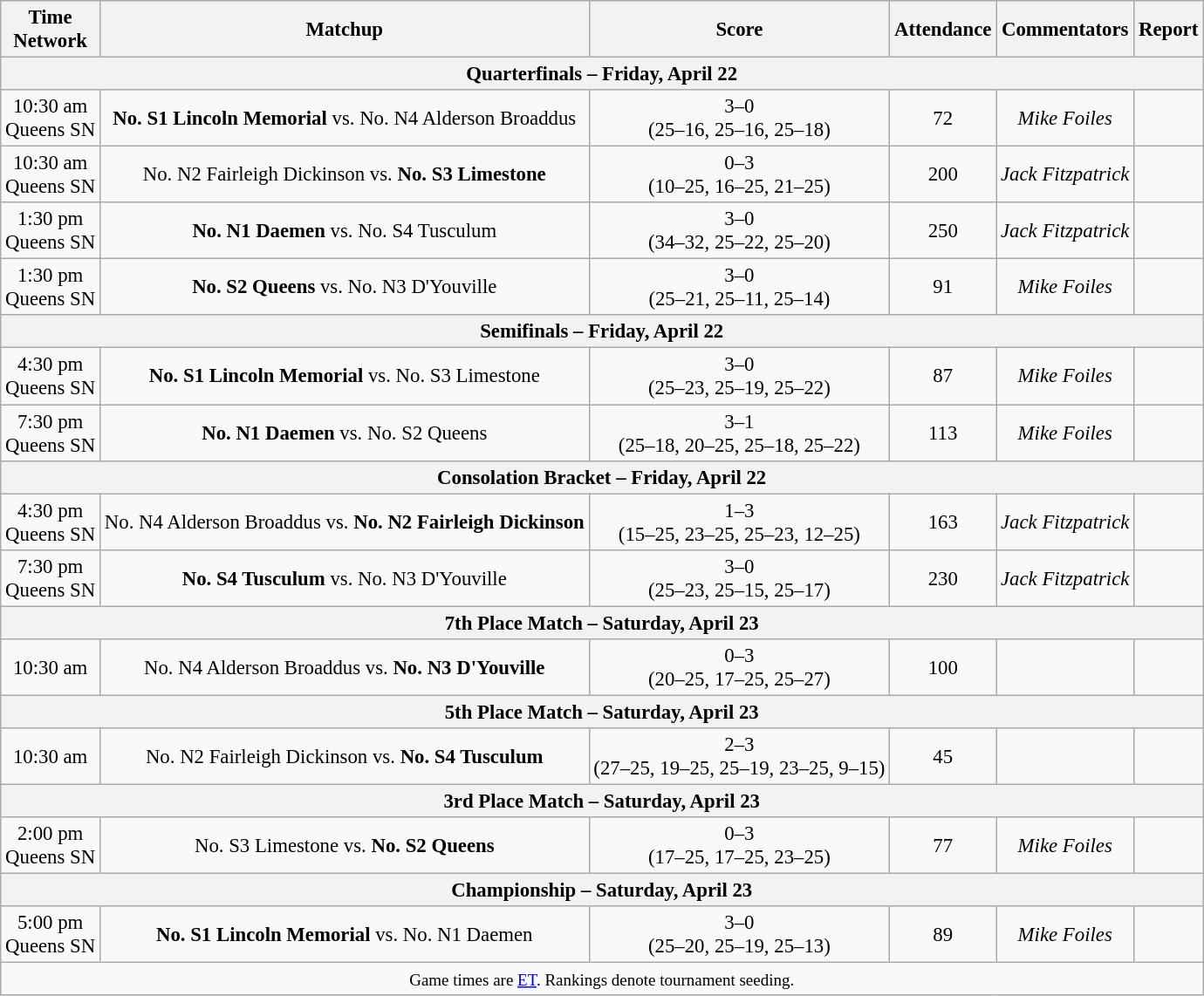<table class="wikitable" style="font-size: 95%;text-align:center">
<tr>
<th>Time<br>Network</th>
<th>Matchup</th>
<th>Score</th>
<th>Attendance</th>
<th>Commentators</th>
<th>Report</th>
</tr>
<tr>
<th colspan=6>Quarterfinals – Friday, April 22</th>
</tr>
<tr>
<td>10:30 am<br>Queens SN</td>
<td><strong>No. S1 Lincoln Memorial</strong> vs. No. N4 Alderson Broaddus</td>
<td>3–0<br>(25–16, 25–16, 25–18)</td>
<td>72</td>
<td><em>Mike Foiles</em></td>
<td></td>
</tr>
<tr>
<td>10:30 am<br>Queens SN</td>
<td>No. N2 Fairleigh Dickinson vs. <strong>No. S3 Limestone</strong></td>
<td>0–3<br>(10–25, 16–25, 21–25)</td>
<td>200</td>
<td><em>Jack Fitzpatrick</em></td>
<td></td>
</tr>
<tr>
<td>1:30 pm<br>Queens SN</td>
<td><strong>No. N1 Daemen</strong> vs. No. S4 Tusculum</td>
<td>3–0<br>(34–32, 25–22, 25–20)</td>
<td>250</td>
<td><em>Jack Fitzpatrick</em></td>
<td></td>
</tr>
<tr>
<td>1:30 pm<br>Queens SN</td>
<td><strong>No. S2 Queens</strong> vs. No. N3 D'Youville</td>
<td>3–0<br>(25–21, 25–11, 25–14)</td>
<td>91</td>
<td><em>Mike Foiles</em></td>
<td></td>
</tr>
<tr>
<th colspan=6>Semifinals – Friday, April 22</th>
</tr>
<tr>
<td>4:30 pm<br>Queens SN</td>
<td><strong>No. S1 Lincoln Memorial</strong> vs. No. S3 Limestone</td>
<td>3–0<br>(25–23, 25–19, 25–22)</td>
<td>87</td>
<td><em>Mike Foiles</em></td>
<td></td>
</tr>
<tr>
<td>7:30 pm<br>Queens SN</td>
<td><strong>No. N1 Daemen</strong> vs. No. S2 Queens</td>
<td>3–1<br>(25–18, 20–25, 25–18, 25–22)</td>
<td>113</td>
<td><em>Mike Foiles</em></td>
<td></td>
</tr>
<tr>
<th colspan=6>Consolation Bracket – Friday, April 22</th>
</tr>
<tr>
<td>4:30 pm<br>Queens SN</td>
<td>No. N4 Alderson Broaddus vs. <strong>No. N2 Fairleigh Dickinson</strong></td>
<td>1–3<br>(15–25, 23–25, 25–23, 12–25)</td>
<td>163</td>
<td><em>Jack Fitzpatrick</em></td>
<td></td>
</tr>
<tr>
<td>7:30 pm<br>Queens SN</td>
<td><strong>No. S4 Tusculum</strong> vs. No. N3 D'Youville</td>
<td>3–0<br>(25–23, 25–15, 25–17)</td>
<td>230</td>
<td><em>Jack Fitzpatrick</em></td>
<td></td>
</tr>
<tr>
<th colspan=6>7th Place Match – Saturday, April 23</th>
</tr>
<tr>
<td>10:30 am</td>
<td>No. N4 Alderson Broaddus vs. <strong>No. N3 D'Youville</strong></td>
<td>0–3<br>(20–25, 17–25, 25–27)</td>
<td>100</td>
<td></td>
<td></td>
</tr>
<tr>
<th colspan=6>5th Place Match – Saturday, April 23</th>
</tr>
<tr>
<td>10:30 am</td>
<td>No. N2 Fairleigh Dickinson vs. <strong>No. S4 Tusculum</strong></td>
<td>2–3<br>(27–25, 19–25, 25–19, 23–25, 9–15)</td>
<td>45</td>
<td></td>
<td></td>
</tr>
<tr>
<th colspan=6>3rd Place Match – Saturday, April 23</th>
</tr>
<tr>
<td>2:00 pm<br>Queens SN</td>
<td>No. S3 Limestone vs. <strong>No. S2 Queens</strong></td>
<td>0–3<br>(17–25, 17–25, 23–25)</td>
<td>77</td>
<td><em>Mike Foiles</em></td>
<td></td>
</tr>
<tr>
<th colspan=6>Championship – Saturday, April 23</th>
</tr>
<tr>
<td>5:00 pm<br>Queens SN</td>
<td><strong>No. S1 Lincoln Memorial</strong> vs. No. N1 Daemen</td>
<td>3–0<br>(25–20, 25–19, 25–13)</td>
<td>89</td>
<td><em>Mike Foiles</em></td>
<td></td>
</tr>
<tr>
<td colspan=6><small>Game times are <a href='#'>ET</a>. Rankings denote tournament seeding.</small></td>
</tr>
</table>
